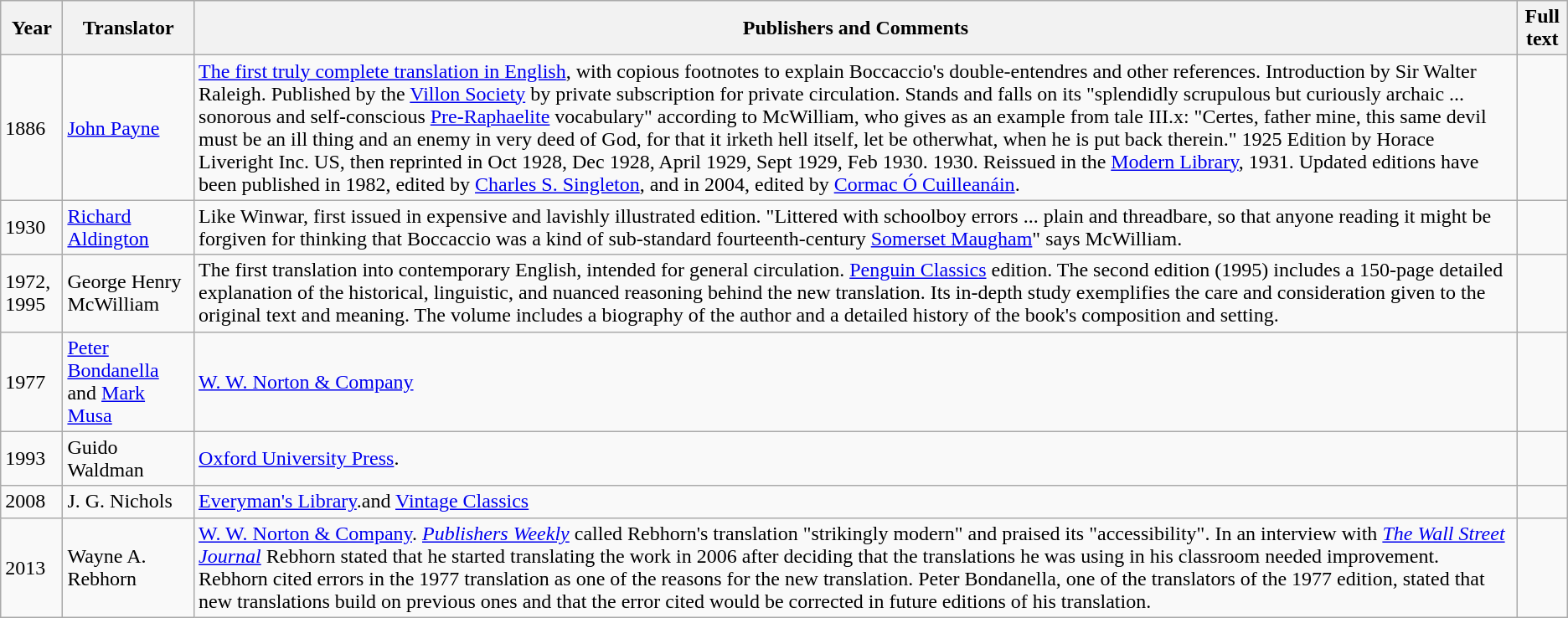<table class="sortable wikitable">
<tr>
<th>Year</th>
<th>Translator</th>
<th>Publishers and Comments</th>
<th>Full text</th>
</tr>
<tr>
<td>1886</td>
<td><a href='#'>John Payne</a></td>
<td><a href='#'>The first truly complete translation in English</a>, with copious footnotes to explain Boccaccio's double-entendres and other references. Introduction by Sir Walter Raleigh. Published by the <a href='#'>Villon Society</a> by private subscription for private circulation. Stands and falls on its "splendidly scrupulous but curiously archaic ... sonorous and self-conscious <a href='#'>Pre-Raphaelite</a> vocabulary" according to McWilliam, who gives as an example from tale III.x: "Certes, father mine, this same devil must be an ill thing and an enemy in very deed of God, for that it irketh hell itself, let be otherwhat, when he is put back therein." 1925 Edition by Horace Liveright Inc. US, then reprinted in Oct 1928, Dec 1928, April 1929, Sept 1929, Feb 1930. 1930.  Reissued in the <a href='#'>Modern Library</a>, 1931.  Updated editions have been published in 1982, edited by <a href='#'>Charles S. Singleton</a>, and in 2004, edited by <a href='#'>Cormac Ó Cuilleanáin</a>.</td>
<td></td>
</tr>
<tr>
<td>1930</td>
<td><a href='#'>Richard Aldington</a></td>
<td>Like Winwar, first issued in expensive and lavishly illustrated edition. "Littered with schoolboy errors ... plain and threadbare, so that anyone reading it might be forgiven for thinking that Boccaccio was a kind of sub-standard fourteenth-century <a href='#'>Somerset Maugham</a>" says McWilliam.</td>
<td></td>
</tr>
<tr>
<td>1972, 1995</td>
<td>George Henry McWilliam</td>
<td>The first translation into contemporary English, intended for general circulation. <a href='#'>Penguin Classics</a> edition. The second edition (1995) includes a 150-page detailed explanation of the historical, linguistic, and nuanced reasoning behind the new translation. Its in-depth study exemplifies the care and consideration given to the original text and meaning. The volume includes a biography of the author and a detailed history of the book's composition and setting.</td>
<td></td>
</tr>
<tr>
<td>1977</td>
<td><a href='#'>Peter Bondanella</a> and <a href='#'>Mark Musa</a></td>
<td><a href='#'>W. W. Norton & Company</a></td>
<td></td>
</tr>
<tr>
<td>1993</td>
<td>Guido Waldman</td>
<td><a href='#'>Oxford University Press</a>.</td>
<td></td>
</tr>
<tr>
<td>2008</td>
<td>J. G. Nichols</td>
<td><a href='#'>Everyman's Library</a>.and <a href='#'>Vintage Classics</a></td>
<td></td>
</tr>
<tr>
<td>2013</td>
<td>Wayne A. Rebhorn</td>
<td><a href='#'>W. W. Norton & Company</a>. <em><a href='#'>Publishers Weekly</a></em> called Rebhorn's translation "strikingly modern" and praised its "accessibility". In an interview with <em><a href='#'>The Wall Street Journal</a></em> Rebhorn stated that he started translating the work in 2006 after deciding that the translations he was using in his classroom needed improvement. Rebhorn cited errors in the 1977 translation as one of the reasons for the new translation. Peter Bondanella, one of the translators of the 1977 edition, stated that new translations build on previous ones and that the error cited would be corrected in future editions of his translation.</td>
<td></td>
</tr>
</table>
